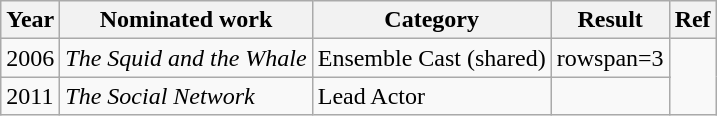<table class="wikitable">
<tr>
<th>Year</th>
<th>Nominated work</th>
<th>Category</th>
<th>Result</th>
<th>Ref</th>
</tr>
<tr>
<td>2006</td>
<td><em>The Squid and the Whale</em></td>
<td rowspan=2>Ensemble Cast (shared)</td>
<td>rowspan=3 </td>
<td rowspan=3></td>
</tr>
<tr>
<td rowspan=2>2011</td>
<td rowspan=2><em>The Social Network</em></td>
</tr>
<tr>
<td>Lead Actor</td>
</tr>
</table>
